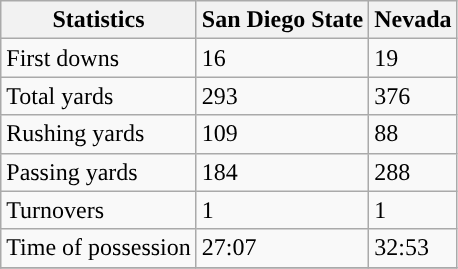<table class="wikitable">
<tr>
<th>Statistics</th>
<th>San Diego State</th>
<th>Nevada</th>
</tr>
<tr>
<td>First downs</td>
<td>16</td>
<td>19</td>
</tr>
<tr>
<td>Total yards</td>
<td>293</td>
<td>376</td>
</tr>
<tr>
<td>Rushing yards</td>
<td>109</td>
<td>88</td>
</tr>
<tr>
<td>Passing yards</td>
<td>184</td>
<td>288</td>
</tr>
<tr>
<td>Turnovers</td>
<td>1</td>
<td>1</td>
</tr>
<tr>
<td>Time of possession</td>
<td>27:07</td>
<td>32:53</td>
</tr>
<tr>
</tr>
</table>
